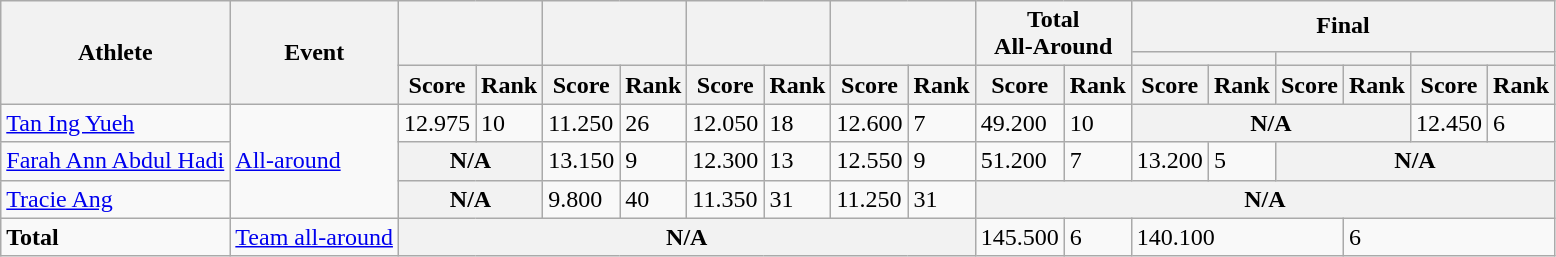<table class="wikitable">
<tr>
<th rowspan="3">Athlete</th>
<th rowspan="3">Event</th>
<th colspan="2" rowspan="2"></th>
<th colspan="2" rowspan="2"></th>
<th colspan="2" rowspan="2"></th>
<th colspan="2" rowspan="2"></th>
<th colspan="2" rowspan="2">Total<br>All-Around</th>
<th colspan="6">Final</th>
</tr>
<tr>
<th colspan="2"></th>
<th colspan="2"></th>
<th colspan="2"></th>
</tr>
<tr>
<th>Score</th>
<th>Rank</th>
<th>Score</th>
<th>Rank</th>
<th>Score</th>
<th>Rank</th>
<th>Score</th>
<th>Rank</th>
<th>Score</th>
<th>Rank</th>
<th>Score</th>
<th>Rank</th>
<th>Score</th>
<th>Rank</th>
<th>Score</th>
<th>Rank</th>
</tr>
<tr>
<td><a href='#'>Tan Ing Yueh</a></td>
<td rowspan="3"><a href='#'>All-around</a></td>
<td>12.975</td>
<td>10</td>
<td>11.250</td>
<td>26</td>
<td>12.050</td>
<td>18</td>
<td>12.600</td>
<td>7</td>
<td>49.200</td>
<td>10</td>
<th colspan="4">N/A</th>
<td>12.450</td>
<td>6</td>
</tr>
<tr>
<td><a href='#'>Farah Ann Abdul Hadi</a></td>
<th colspan="2">N/A</th>
<td>13.150</td>
<td>9</td>
<td>12.300</td>
<td>13</td>
<td>12.550</td>
<td>9</td>
<td>51.200</td>
<td>7 <strong></strong></td>
<td>13.200</td>
<td>5</td>
<th colspan="4">N/A</th>
</tr>
<tr>
<td><a href='#'>Tracie Ang</a></td>
<th colspan="2">N/A</th>
<td>9.800</td>
<td>40</td>
<td>11.350</td>
<td>31</td>
<td>11.250</td>
<td>31</td>
<th colspan="8">N/A</th>
</tr>
<tr>
<td><strong>Total</strong></td>
<td><a href='#'>Team all-around</a></td>
<th colspan="8">N/A</th>
<td>145.500</td>
<td>6 <strong></strong></td>
<td colspan="3">140.100</td>
<td colspan="3">6</td>
</tr>
</table>
